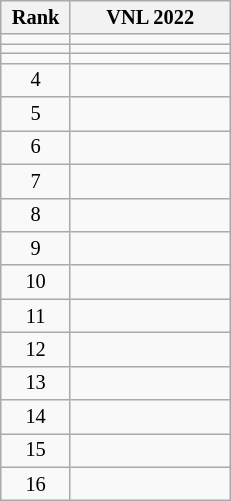<table class="wikitable sortable" style="font-size:85%; text-align:center;">
<tr>
<th width=40>Rank</th>
<th width=100>VNL 2022</th>
</tr>
<tr>
<td></td>
<td style="text-align:left"></td>
</tr>
<tr>
<td></td>
<td style="text-align:left"></td>
</tr>
<tr>
<td></td>
<td style="text-align:left"></td>
</tr>
<tr>
<td>4</td>
<td style="text-align:left"></td>
</tr>
<tr>
<td>5</td>
<td style="text-align:left"></td>
</tr>
<tr>
<td>6</td>
<td style="text-align:left"></td>
</tr>
<tr>
<td>7</td>
<td style="text-align:left"></td>
</tr>
<tr>
<td>8</td>
<td style="text-align:left"></td>
</tr>
<tr>
<td>9</td>
<td style="text-align:left"></td>
</tr>
<tr>
<td>10</td>
<td style="text-align:left"></td>
</tr>
<tr>
<td>11</td>
<td style="text-align:left"></td>
</tr>
<tr>
<td>12</td>
<td style="text-align:left"></td>
</tr>
<tr>
<td>13</td>
<td style="text-align:left"></td>
</tr>
<tr>
<td>14</td>
<td style="text-align:left"></td>
</tr>
<tr>
<td>15</td>
<td style="text-align:left"></td>
</tr>
<tr>
<td>16</td>
<td style="text-align:left"></td>
</tr>
</table>
